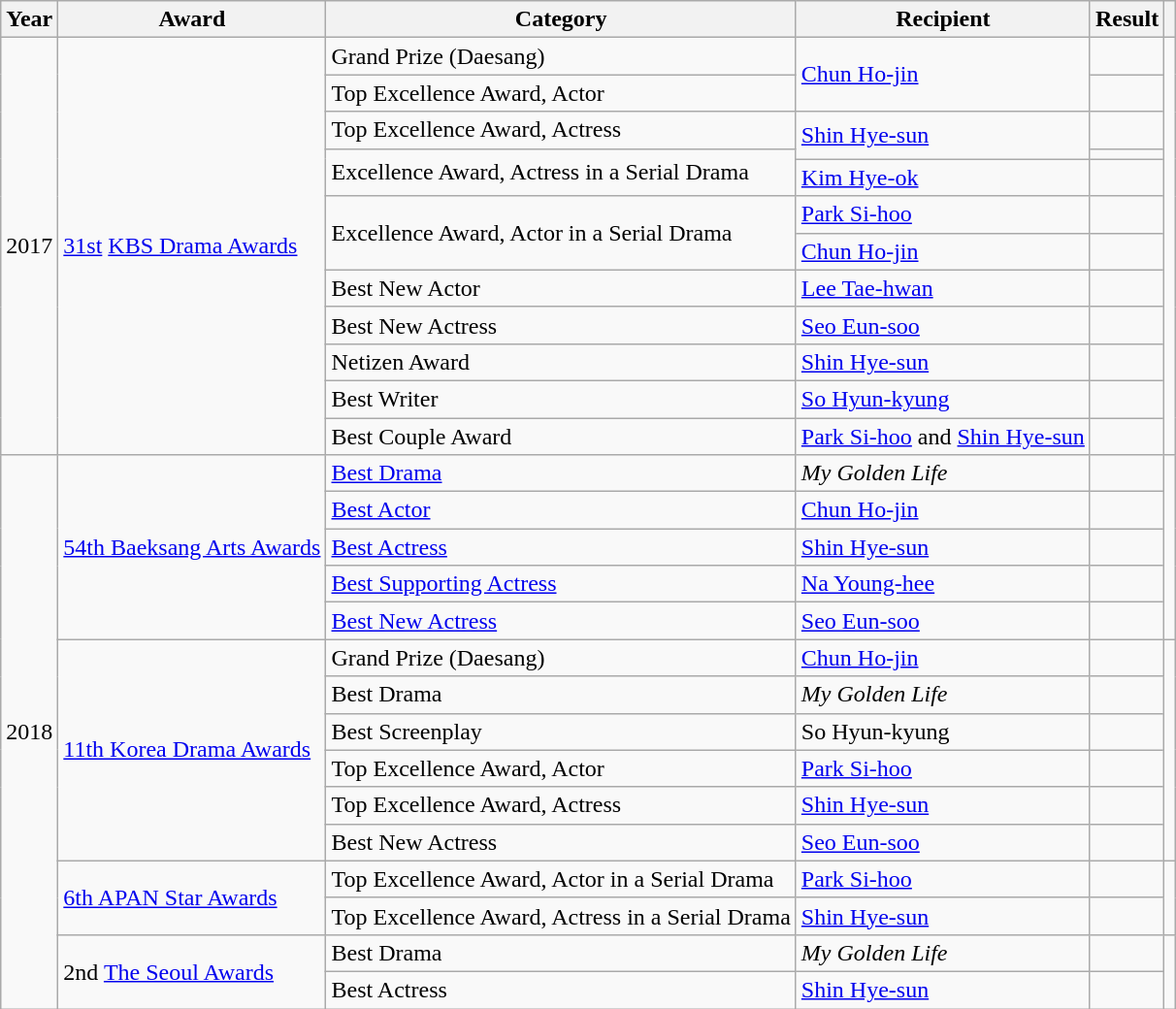<table class="wikitable sortable">
<tr>
<th>Year</th>
<th>Award</th>
<th>Category</th>
<th>Recipient</th>
<th>Result</th>
<th></th>
</tr>
<tr>
<td rowspan="12">2017</td>
<td rowspan="12"><a href='#'>31st</a> <a href='#'>KBS Drama Awards</a></td>
<td>Grand Prize (Daesang)</td>
<td rowspan=2><a href='#'>Chun Ho-jin</a></td>
<td></td>
<td rowspan=12></td>
</tr>
<tr>
<td>Top Excellence Award, Actor</td>
<td></td>
</tr>
<tr>
<td>Top Excellence Award, Actress</td>
<td rowspan=2><a href='#'>Shin Hye-sun</a></td>
<td></td>
</tr>
<tr>
<td rowspan=2>Excellence Award, Actress in a Serial Drama</td>
<td></td>
</tr>
<tr>
<td><a href='#'>Kim Hye-ok</a></td>
<td></td>
</tr>
<tr>
<td rowspan=2>Excellence Award, Actor in a Serial Drama</td>
<td><a href='#'>Park Si-hoo</a></td>
<td></td>
</tr>
<tr>
<td><a href='#'>Chun Ho-jin</a></td>
<td></td>
</tr>
<tr>
<td>Best New Actor</td>
<td><a href='#'>Lee Tae-hwan</a></td>
<td></td>
</tr>
<tr>
<td>Best New Actress</td>
<td><a href='#'>Seo Eun-soo</a></td>
<td></td>
</tr>
<tr>
<td>Netizen Award</td>
<td><a href='#'>Shin Hye-sun</a></td>
<td></td>
</tr>
<tr>
<td>Best Writer</td>
<td><a href='#'>So Hyun-kyung</a></td>
<td></td>
</tr>
<tr>
<td>Best Couple Award</td>
<td><a href='#'>Park Si-hoo</a> and <a href='#'>Shin Hye-sun</a></td>
<td></td>
</tr>
<tr>
<td rowspan=15>2018</td>
<td rowspan=5><a href='#'>54th Baeksang Arts Awards</a></td>
<td><a href='#'>Best Drama</a></td>
<td><em>My Golden Life</em></td>
<td></td>
<td rowspan=5></td>
</tr>
<tr>
<td><a href='#'>Best Actor</a></td>
<td><a href='#'>Chun Ho-jin</a></td>
<td></td>
</tr>
<tr>
<td><a href='#'>Best Actress</a></td>
<td><a href='#'>Shin Hye-sun</a></td>
<td></td>
</tr>
<tr>
<td><a href='#'>Best Supporting Actress</a></td>
<td><a href='#'>Na Young-hee</a></td>
<td></td>
</tr>
<tr>
<td><a href='#'>Best New Actress</a></td>
<td><a href='#'>Seo Eun-soo</a></td>
<td></td>
</tr>
<tr>
<td rowspan=6><a href='#'>11th Korea Drama Awards</a></td>
<td>Grand Prize (Daesang)</td>
<td><a href='#'>Chun Ho-jin</a></td>
<td></td>
<td rowspan=6></td>
</tr>
<tr>
<td>Best Drama</td>
<td><em>My Golden Life</em></td>
<td></td>
</tr>
<tr>
<td>Best Screenplay</td>
<td>So Hyun-kyung</td>
<td></td>
</tr>
<tr>
<td>Top Excellence Award, Actor</td>
<td><a href='#'>Park Si-hoo</a></td>
<td></td>
</tr>
<tr>
<td>Top Excellence Award, Actress</td>
<td><a href='#'>Shin Hye-sun</a></td>
<td></td>
</tr>
<tr>
<td>Best New Actress</td>
<td><a href='#'>Seo Eun-soo</a></td>
<td></td>
</tr>
<tr>
<td rowspan=2><a href='#'>6th APAN Star Awards</a></td>
<td>Top Excellence Award, Actor in a Serial Drama</td>
<td><a href='#'>Park Si-hoo</a></td>
<td></td>
<td rowspan=2></td>
</tr>
<tr>
<td>Top Excellence Award, Actress in a Serial Drama</td>
<td><a href='#'>Shin Hye-sun</a></td>
<td></td>
</tr>
<tr>
<td rowspan=2>2nd <a href='#'>The Seoul Awards</a></td>
<td>Best Drama</td>
<td><em>My Golden Life</em></td>
<td></td>
<td rowspan=2></td>
</tr>
<tr>
<td>Best Actress</td>
<td><a href='#'>Shin Hye-sun</a></td>
<td></td>
</tr>
</table>
